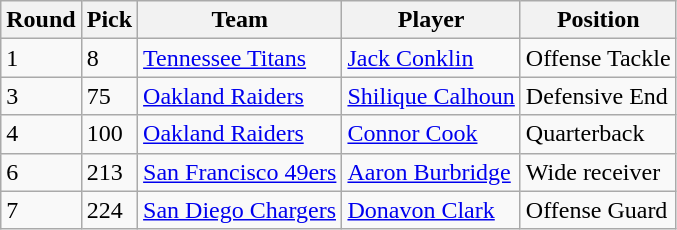<table class="wikitable">
<tr>
<th>Round</th>
<th>Pick</th>
<th>Team</th>
<th>Player</th>
<th>Position</th>
</tr>
<tr>
<td>1</td>
<td>8</td>
<td><a href='#'>Tennessee Titans</a></td>
<td><a href='#'>Jack Conklin</a></td>
<td>Offense Tackle</td>
</tr>
<tr>
<td>3</td>
<td>75</td>
<td><a href='#'>Oakland Raiders</a></td>
<td><a href='#'>Shilique Calhoun</a></td>
<td>Defensive End</td>
</tr>
<tr>
<td>4</td>
<td>100</td>
<td><a href='#'>Oakland Raiders</a></td>
<td><a href='#'>Connor Cook</a></td>
<td>Quarterback</td>
</tr>
<tr>
<td>6</td>
<td>213</td>
<td><a href='#'>San Francisco 49ers</a></td>
<td><a href='#'>Aaron Burbridge</a></td>
<td>Wide receiver</td>
</tr>
<tr>
<td>7</td>
<td>224</td>
<td><a href='#'>San Diego Chargers</a></td>
<td><a href='#'>Donavon Clark</a></td>
<td>Offense Guard</td>
</tr>
</table>
